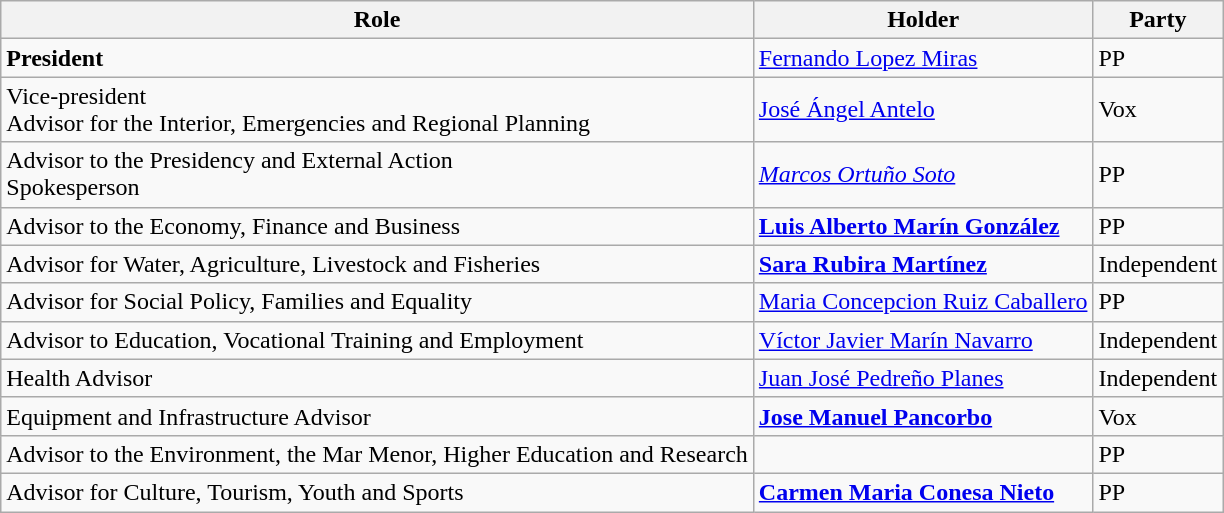<table class="wikitable">
<tr>
<th scope="col">Role</th>
<th scope="col">Holder</th>
<th scope="col">Party</th>
</tr>
<tr>
<td><strong>President</strong></td>
<td scope="row"><a href='#'>Fernando Lopez Miras</a></td>
<td>PP</td>
</tr>
<tr>
<td>Vice-president<br>Advisor for the Interior, Emergencies and Regional Planning</td>
<td scope="row"><a href='#'>José Ángel Antelo</a></td>
<td>Vox</td>
</tr>
<tr>
<td>Advisor to the Presidency and External Action<br>Spokesperson</td>
<td scope="row"><em><a href='#'>Marcos Ortuño Soto</a></em></td>
<td>PP</td>
</tr>
<tr>
<td>Advisor to the Economy, Finance and Business</td>
<td scope="row"><strong><a href='#'>Luis Alberto Marín González</a></strong></td>
<td>PP</td>
</tr>
<tr>
<td>Advisor for Water, Agriculture, Livestock and Fisheries</td>
<td scope="row"><strong><a href='#'>Sara Rubira Martínez</a></strong></td>
<td>Independent</td>
</tr>
<tr>
<td>Advisor for Social Policy, Families and Equality</td>
<td scope="row"><a href='#'>Maria Concepcion Ruiz Caballero</a></td>
<td>PP</td>
</tr>
<tr>
<td>Advisor to Education, Vocational Training and Employment</td>
<td scope="row"><a href='#'>Víctor Javier Marín Navarro</a></td>
<td>Independent</td>
</tr>
<tr>
<td>Health Advisor</td>
<td scope="row"><a href='#'>Juan José Pedreño Planes</a></td>
<td>Independent</td>
</tr>
<tr>
<td>Equipment and Infrastructure Advisor</td>
<td scope="row"><strong><a href='#'>Jose Manuel Pancorbo</a></strong></td>
<td>Vox</td>
</tr>
<tr>
<td>Advisor to the Environment, the Mar Menor, Higher Education and Research</td>
<td scope="row"></td>
<td>PP</td>
</tr>
<tr>
<td>Advisor for Culture, Tourism, Youth and Sports</td>
<td scope="row"><strong><a href='#'>Carmen Maria Conesa Nieto</a></strong></td>
<td>PP</td>
</tr>
</table>
